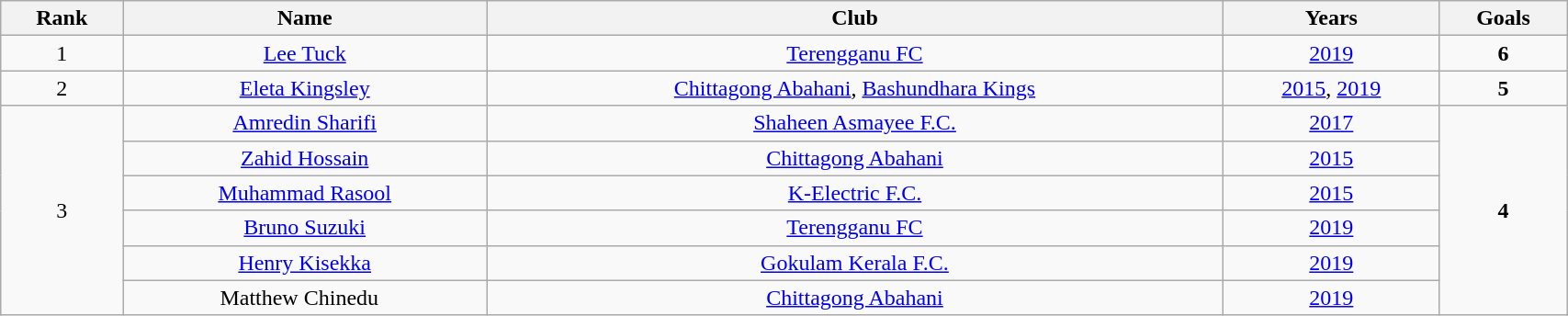<table class="wikitable" style="text-align:center;width:90%">
<tr>
<th>Rank</th>
<th>Name</th>
<th>Club</th>
<th>Years</th>
<th>Goals</th>
</tr>
<tr>
<td>1</td>
<td> <a href='#'>Lee Tuck</a></td>
<td><a href='#'>Terengganu FC</a></td>
<td><a href='#'>2019</a></td>
<td><strong>6</strong></td>
</tr>
<tr>
<td>2</td>
<td> <a href='#'>Eleta Kingsley</a></td>
<td><a href='#'>Chittagong Abahani</a>, <a href='#'>Bashundhara Kings</a></td>
<td><a href='#'>2015</a>, <a href='#'>2019</a><br></td>
<td><strong>5</strong></td>
</tr>
<tr>
<td rowspan="6">3</td>
<td> <a href='#'>Amredin Sharifi</a></td>
<td><a href='#'>Shaheen Asmayee F.C.</a></td>
<td><a href='#'>2017</a></td>
<td rowspan="6"><strong>4</strong></td>
</tr>
<tr>
<td> <a href='#'>Zahid Hossain</a></td>
<td><a href='#'>Chittagong Abahani</a></td>
<td><a href='#'>2015</a></td>
</tr>
<tr>
<td> <a href='#'>Muhammad Rasool</a></td>
<td><a href='#'>K-Electric F.C.</a></td>
<td><a href='#'>2015</a></td>
</tr>
<tr>
<td> <a href='#'>Bruno Suzuki</a></td>
<td><a href='#'>Terengganu FC</a></td>
<td><a href='#'>2019</a></td>
</tr>
<tr>
<td> <a href='#'>Henry Kisekka</a></td>
<td><a href='#'>Gokulam Kerala F.C.</a></td>
<td><a href='#'>2019</a></td>
</tr>
<tr>
<td> Matthew Chinedu  </td>
<td><a href='#'>Chittagong Abahani</a></td>
<td><a href='#'>2019</a></td>
</tr>
</table>
